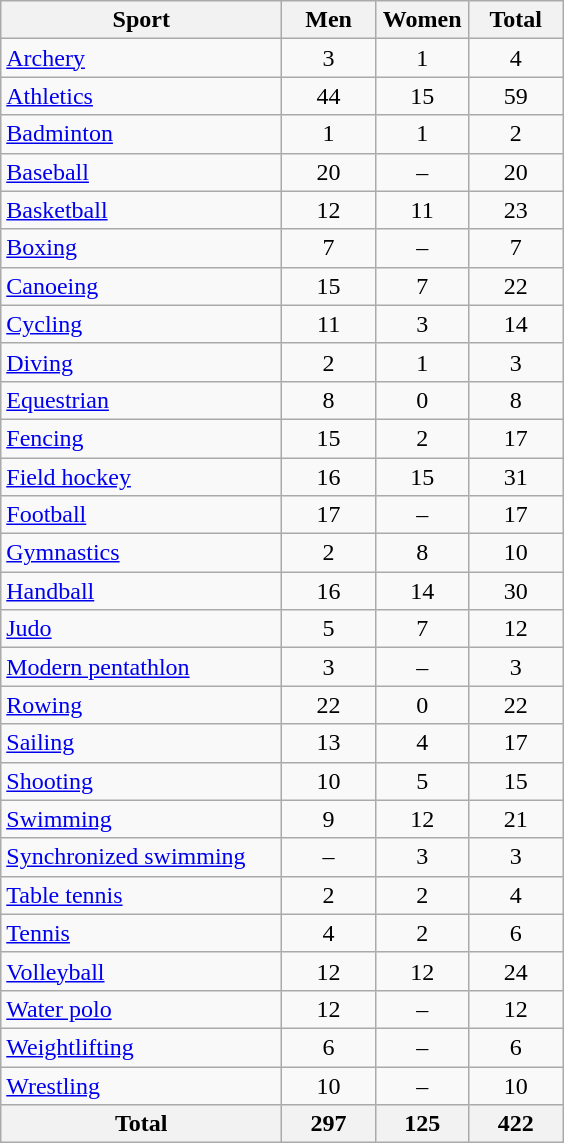<table class="wikitable sortable" style="text-align:center;">
<tr>
<th width=180>Sport</th>
<th width=55>Men</th>
<th width=55>Women</th>
<th width=55>Total</th>
</tr>
<tr>
<td align=left><a href='#'>Archery</a></td>
<td>3</td>
<td>1</td>
<td>4</td>
</tr>
<tr>
<td align=left><a href='#'>Athletics</a></td>
<td>44</td>
<td>15</td>
<td>59</td>
</tr>
<tr>
<td align=left><a href='#'>Badminton</a></td>
<td>1</td>
<td>1</td>
<td>2</td>
</tr>
<tr>
<td align=left><a href='#'>Baseball</a></td>
<td>20</td>
<td>–</td>
<td>20</td>
</tr>
<tr>
<td align=left><a href='#'>Basketball</a></td>
<td>12</td>
<td>11</td>
<td>23</td>
</tr>
<tr>
<td align=left><a href='#'>Boxing</a></td>
<td>7</td>
<td>–</td>
<td>7</td>
</tr>
<tr>
<td align=left><a href='#'>Canoeing</a></td>
<td>15</td>
<td>7</td>
<td>22</td>
</tr>
<tr>
<td align=left><a href='#'>Cycling</a></td>
<td>11</td>
<td>3</td>
<td>14</td>
</tr>
<tr>
<td align=left><a href='#'>Diving</a></td>
<td>2</td>
<td>1</td>
<td>3</td>
</tr>
<tr>
<td align=left><a href='#'>Equestrian</a></td>
<td>8</td>
<td>0</td>
<td>8</td>
</tr>
<tr>
<td align=left><a href='#'>Fencing</a></td>
<td>15</td>
<td>2</td>
<td>17</td>
</tr>
<tr>
<td align=left><a href='#'>Field hockey</a></td>
<td>16</td>
<td>15</td>
<td>31</td>
</tr>
<tr>
<td align=left><a href='#'>Football</a></td>
<td>17</td>
<td>–</td>
<td>17</td>
</tr>
<tr>
<td align=left><a href='#'>Gymnastics</a></td>
<td>2</td>
<td>8</td>
<td>10</td>
</tr>
<tr>
<td align=left><a href='#'>Handball</a></td>
<td>16</td>
<td>14</td>
<td>30</td>
</tr>
<tr>
<td align=left><a href='#'>Judo</a></td>
<td>5</td>
<td>7</td>
<td>12</td>
</tr>
<tr>
<td align=left><a href='#'>Modern pentathlon</a></td>
<td>3</td>
<td>–</td>
<td>3</td>
</tr>
<tr>
<td align=left><a href='#'>Rowing</a></td>
<td>22</td>
<td>0</td>
<td>22</td>
</tr>
<tr>
<td align=left><a href='#'>Sailing</a></td>
<td>13</td>
<td>4</td>
<td>17</td>
</tr>
<tr>
<td align=left><a href='#'>Shooting</a></td>
<td>10</td>
<td>5</td>
<td>15</td>
</tr>
<tr>
<td align=left><a href='#'>Swimming</a></td>
<td>9</td>
<td>12</td>
<td>21</td>
</tr>
<tr>
<td align=left><a href='#'>Synchronized swimming</a></td>
<td>–</td>
<td>3</td>
<td>3</td>
</tr>
<tr>
<td align=left><a href='#'>Table tennis</a></td>
<td>2</td>
<td>2</td>
<td>4</td>
</tr>
<tr>
<td align=left><a href='#'>Tennis</a></td>
<td>4</td>
<td>2</td>
<td>6</td>
</tr>
<tr>
<td align=left><a href='#'>Volleyball</a></td>
<td>12</td>
<td>12</td>
<td>24</td>
</tr>
<tr>
<td align=left><a href='#'>Water polo</a></td>
<td>12</td>
<td>–</td>
<td>12</td>
</tr>
<tr>
<td align=left><a href='#'>Weightlifting</a></td>
<td>6</td>
<td>–</td>
<td>6</td>
</tr>
<tr>
<td align=left><a href='#'>Wrestling</a></td>
<td>10</td>
<td>–</td>
<td>10</td>
</tr>
<tr>
<th>Total</th>
<th>297</th>
<th>125</th>
<th>422</th>
</tr>
</table>
